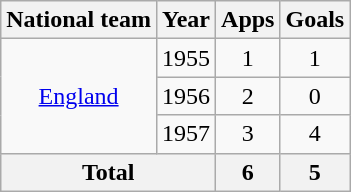<table class="wikitable" style="text-align:center">
<tr>
<th>National team</th>
<th>Year</th>
<th>Apps</th>
<th>Goals</th>
</tr>
<tr>
<td rowspan="3"><a href='#'>England</a></td>
<td>1955</td>
<td>1</td>
<td>1</td>
</tr>
<tr>
<td>1956</td>
<td>2</td>
<td>0</td>
</tr>
<tr>
<td>1957</td>
<td>3</td>
<td>4</td>
</tr>
<tr>
<th colspan="2">Total</th>
<th>6</th>
<th>5</th>
</tr>
</table>
